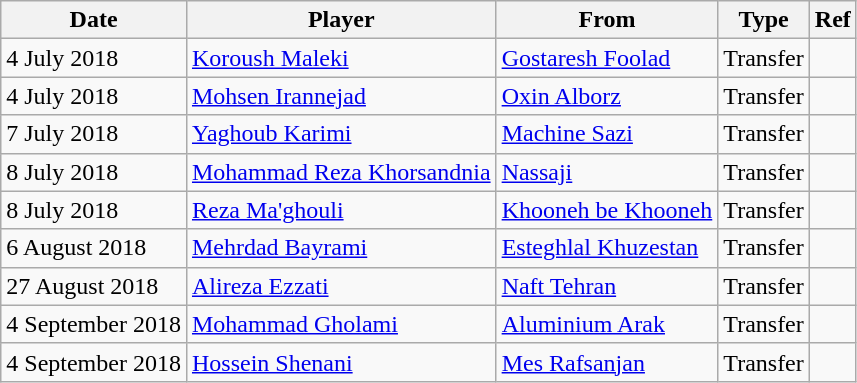<table class="wikitable">
<tr>
<th><strong>Date</strong></th>
<th><strong>Player</strong></th>
<th><strong>From</strong></th>
<th><strong>Type</strong></th>
<th><strong>Ref</strong></th>
</tr>
<tr>
<td>4 July 2018</td>
<td> <a href='#'>Koroush Maleki</a></td>
<td> <a href='#'>Gostaresh Foolad</a></td>
<td>Transfer</td>
<td></td>
</tr>
<tr>
<td>4 July 2018</td>
<td> <a href='#'>Mohsen Irannejad</a></td>
<td> <a href='#'>Oxin Alborz</a></td>
<td>Transfer</td>
<td></td>
</tr>
<tr>
<td>7 July 2018</td>
<td> <a href='#'>Yaghoub Karimi</a></td>
<td> <a href='#'>Machine Sazi</a></td>
<td>Transfer</td>
<td></td>
</tr>
<tr>
<td>8 July 2018</td>
<td> <a href='#'>Mohammad Reza Khorsandnia</a></td>
<td> <a href='#'>Nassaji</a></td>
<td>Transfer</td>
<td></td>
</tr>
<tr>
<td>8 July 2018</td>
<td> <a href='#'>Reza Ma'ghouli</a></td>
<td> <a href='#'>Khooneh be Khooneh</a></td>
<td>Transfer</td>
<td></td>
</tr>
<tr>
<td>6 August 2018</td>
<td> <a href='#'>Mehrdad Bayrami</a></td>
<td> <a href='#'>Esteghlal Khuzestan</a></td>
<td>Transfer</td>
<td></td>
</tr>
<tr>
<td>27 August 2018</td>
<td> <a href='#'>Alireza Ezzati</a></td>
<td> <a href='#'>Naft Tehran</a></td>
<td>Transfer</td>
<td></td>
</tr>
<tr>
<td>4 September 2018</td>
<td> <a href='#'>Mohammad Gholami</a></td>
<td> <a href='#'>Aluminium Arak</a></td>
<td>Transfer</td>
<td></td>
</tr>
<tr>
<td>4 September 2018</td>
<td> <a href='#'>Hossein Shenani</a></td>
<td> <a href='#'>Mes Rafsanjan</a></td>
<td>Transfer</td>
<td></td>
</tr>
</table>
